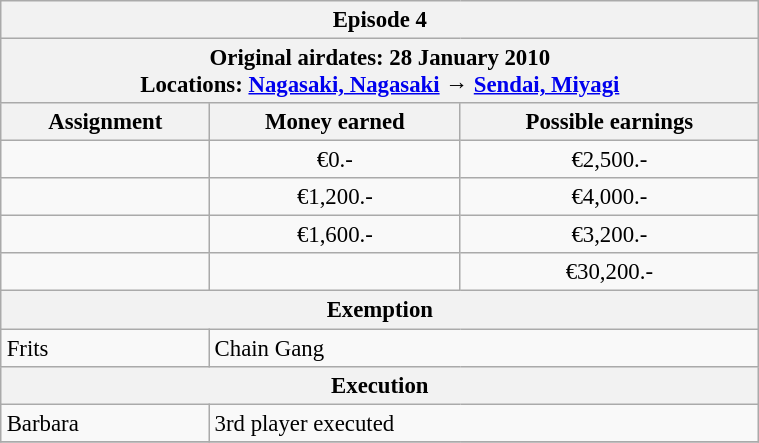<table class="wikitable" style="font-size: 95%; margin: 10px" align="right" width="40%">
<tr>
<th colspan=3>Episode 4</th>
</tr>
<tr>
<th colspan=3>Original airdates: 28 January 2010<br>Locations: <a href='#'>Nagasaki, Nagasaki</a> → <a href='#'>Sendai, Miyagi</a></th>
</tr>
<tr>
<th>Assignment</th>
<th>Money earned</th>
<th>Possible earnings</th>
</tr>
<tr>
<td></td>
<td align="center">€0.-</td>
<td align="center">€2,500.-</td>
</tr>
<tr>
<td></td>
<td align="center">€1,200.-</td>
<td align="center">€4,000.-</td>
</tr>
<tr>
<td></td>
<td align="center">€1,600.-</td>
<td align="center">€3,200.-</td>
</tr>
<tr>
<td><strong></strong></td>
<td align="center"><strong></strong></td>
<td align="center">€30,200.-</td>
</tr>
<tr>
<th colspan=3>Exemption</th>
</tr>
<tr>
<td>Frits</td>
<td colspan=2>Chain Gang</td>
</tr>
<tr>
<th colspan=3>Execution</th>
</tr>
<tr>
<td>Barbara</td>
<td colspan=2>3rd player executed</td>
</tr>
<tr>
</tr>
</table>
